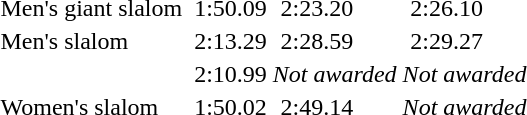<table>
<tr>
<td>Men's giant slalom</td>
<td></td>
<td>1:50.09</td>
<td></td>
<td>2:23.20</td>
<td></td>
<td>2:26.10</td>
</tr>
<tr>
<td>Men's slalom</td>
<td></td>
<td>2:13.29</td>
<td></td>
<td>2:28.59</td>
<td></td>
<td>2:29.27</td>
</tr>
<tr>
<td></td>
<td></td>
<td>2:10.99</td>
<td align=center colspan=2><em>Not awarded</em></td>
<td align=center colspan=2><em>Not awarded</em></td>
</tr>
<tr>
<td>Women's slalom</td>
<td></td>
<td>1:50.02</td>
<td></td>
<td>2:49.14</td>
<td align=center colspan=2><em>Not awarded</em></td>
</tr>
</table>
